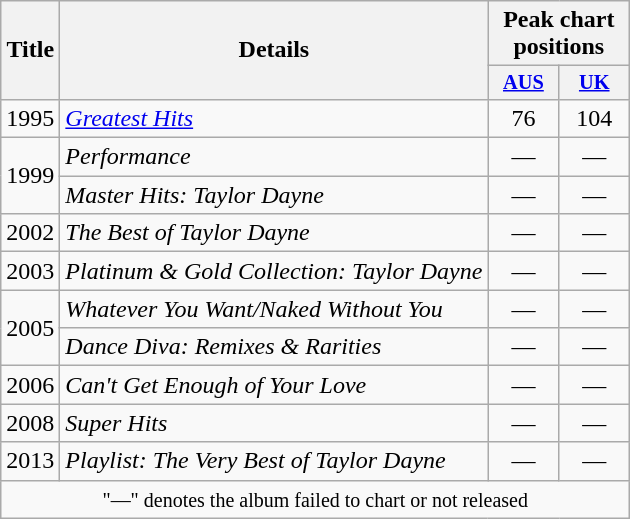<table class="wikitable plainrowheaders">
<tr>
<th rowspan="2">Title</th>
<th rowspan="2">Details</th>
<th colspan="2">Peak chart positions</th>
</tr>
<tr>
<th style="width:3em;font-size:85%;"><a href='#'>AUS</a><br></th>
<th style="width:3em;font-size:85%;"><a href='#'>UK</a><br></th>
</tr>
<tr>
<td>1995</td>
<td><em><a href='#'>Greatest Hits</a></em></td>
<td style="text-align:center;">76</td>
<td style="text-align:center;">104</td>
</tr>
<tr>
<td rowspan="2">1999</td>
<td><em>Performance</em></td>
<td style="text-align:center;">—</td>
<td style="text-align:center;">—</td>
</tr>
<tr>
<td><em>Master Hits: Taylor Dayne</em></td>
<td style="text-align:center;">—</td>
<td style="text-align:center;">—</td>
</tr>
<tr>
<td>2002</td>
<td><em>The Best of Taylor Dayne</em></td>
<td style="text-align:center;">—</td>
<td style="text-align:center;">—</td>
</tr>
<tr>
<td>2003</td>
<td><em>Platinum & Gold Collection: Taylor Dayne</em></td>
<td style="text-align:center;">—</td>
<td style="text-align:center;">—</td>
</tr>
<tr>
<td rowspan="2">2005</td>
<td><em>Whatever You Want/Naked Without You</em></td>
<td style="text-align:center;">—</td>
<td style="text-align:center;">—</td>
</tr>
<tr>
<td><em>Dance Diva: Remixes & Rarities</em></td>
<td style="text-align:center;">—</td>
<td style="text-align:center;">—</td>
</tr>
<tr>
<td>2006</td>
<td><em>Can't Get Enough of Your Love</em></td>
<td style="text-align:center;">—</td>
<td style="text-align:center;">—</td>
</tr>
<tr>
<td>2008</td>
<td><em>Super Hits</em></td>
<td style="text-align:center;">—</td>
<td style="text-align:center;">—</td>
</tr>
<tr>
<td>2013</td>
<td><em>Playlist: The Very Best of Taylor Dayne</em></td>
<td style="text-align:center;">—</td>
<td style="text-align:center;">—</td>
</tr>
<tr>
<td style="text-align:center;" colspan="15"><small>"—" denotes the album failed to chart or not released</small></td>
</tr>
</table>
